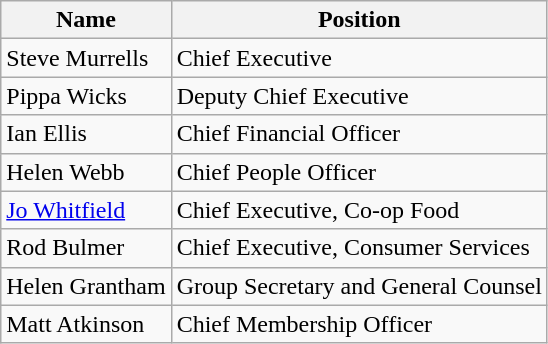<table class="wikitable">
<tr>
<th>Name</th>
<th>Position</th>
</tr>
<tr>
<td>Steve Murrells</td>
<td>Chief Executive</td>
</tr>
<tr>
<td>Pippa Wicks</td>
<td>Deputy Chief Executive</td>
</tr>
<tr>
<td>Ian Ellis</td>
<td>Chief Financial Officer</td>
</tr>
<tr>
<td>Helen Webb</td>
<td>Chief People Officer</td>
</tr>
<tr>
<td><a href='#'>Jo Whitfield</a></td>
<td>Chief Executive, Co-op Food</td>
</tr>
<tr>
<td>Rod Bulmer</td>
<td>Chief Executive, Consumer Services</td>
</tr>
<tr>
<td>Helen Grantham</td>
<td>Group Secretary and General Counsel</td>
</tr>
<tr>
<td>Matt Atkinson</td>
<td>Chief Membership Officer</td>
</tr>
</table>
